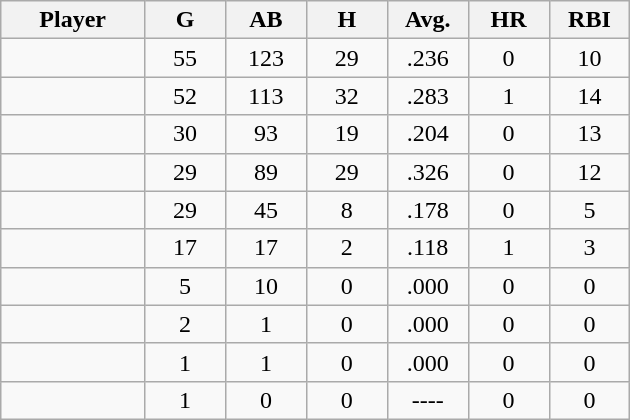<table class="wikitable sortable">
<tr>
<th bgcolor="#DDDDFF" width="16%">Player</th>
<th bgcolor="#DDDDFF" width="9%">G</th>
<th bgcolor="#DDDDFF" width="9%">AB</th>
<th bgcolor="#DDDDFF" width="9%">H</th>
<th bgcolor="#DDDDFF" width="9%">Avg.</th>
<th bgcolor="#DDDDFF" width="9%">HR</th>
<th bgcolor="#DDDDFF" width="9%">RBI</th>
</tr>
<tr align="center">
<td></td>
<td>55</td>
<td>123</td>
<td>29</td>
<td>.236</td>
<td>0</td>
<td>10</td>
</tr>
<tr align="center">
<td></td>
<td>52</td>
<td>113</td>
<td>32</td>
<td>.283</td>
<td>1</td>
<td>14</td>
</tr>
<tr align="center">
<td></td>
<td>30</td>
<td>93</td>
<td>19</td>
<td>.204</td>
<td>0</td>
<td>13</td>
</tr>
<tr align="center">
<td></td>
<td>29</td>
<td>89</td>
<td>29</td>
<td>.326</td>
<td>0</td>
<td>12</td>
</tr>
<tr align=center>
<td></td>
<td>29</td>
<td>45</td>
<td>8</td>
<td>.178</td>
<td>0</td>
<td>5</td>
</tr>
<tr align="center">
<td></td>
<td>17</td>
<td>17</td>
<td>2</td>
<td>.118</td>
<td>1</td>
<td>3</td>
</tr>
<tr align="center">
<td></td>
<td>5</td>
<td>10</td>
<td>0</td>
<td>.000</td>
<td>0</td>
<td>0</td>
</tr>
<tr align="center">
<td></td>
<td>2</td>
<td>1</td>
<td>0</td>
<td>.000</td>
<td>0</td>
<td>0</td>
</tr>
<tr align="center">
<td></td>
<td>1</td>
<td>1</td>
<td>0</td>
<td>.000</td>
<td>0</td>
<td>0</td>
</tr>
<tr align="center">
<td></td>
<td>1</td>
<td>0</td>
<td>0</td>
<td>----</td>
<td>0</td>
<td>0</td>
</tr>
</table>
